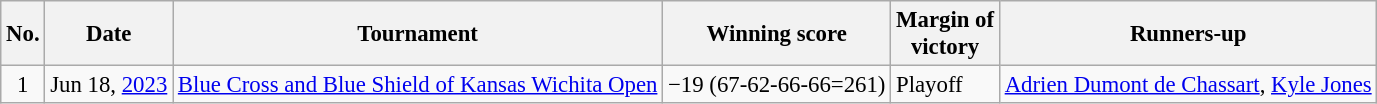<table class="wikitable" style="font-size:95%;">
<tr>
<th>No.</th>
<th>Date</th>
<th>Tournament</th>
<th>Winning score</th>
<th>Margin of<br>victory</th>
<th>Runners-up</th>
</tr>
<tr>
<td align=center>1</td>
<td align=right>Jun 18, <a href='#'>2023</a></td>
<td><a href='#'>Blue Cross and Blue Shield of Kansas Wichita Open</a></td>
<td>−19 (67-62-66-66=261)</td>
<td>Playoff</td>
<td> <a href='#'>Adrien Dumont de Chassart</a>,  <a href='#'>Kyle Jones</a></td>
</tr>
</table>
